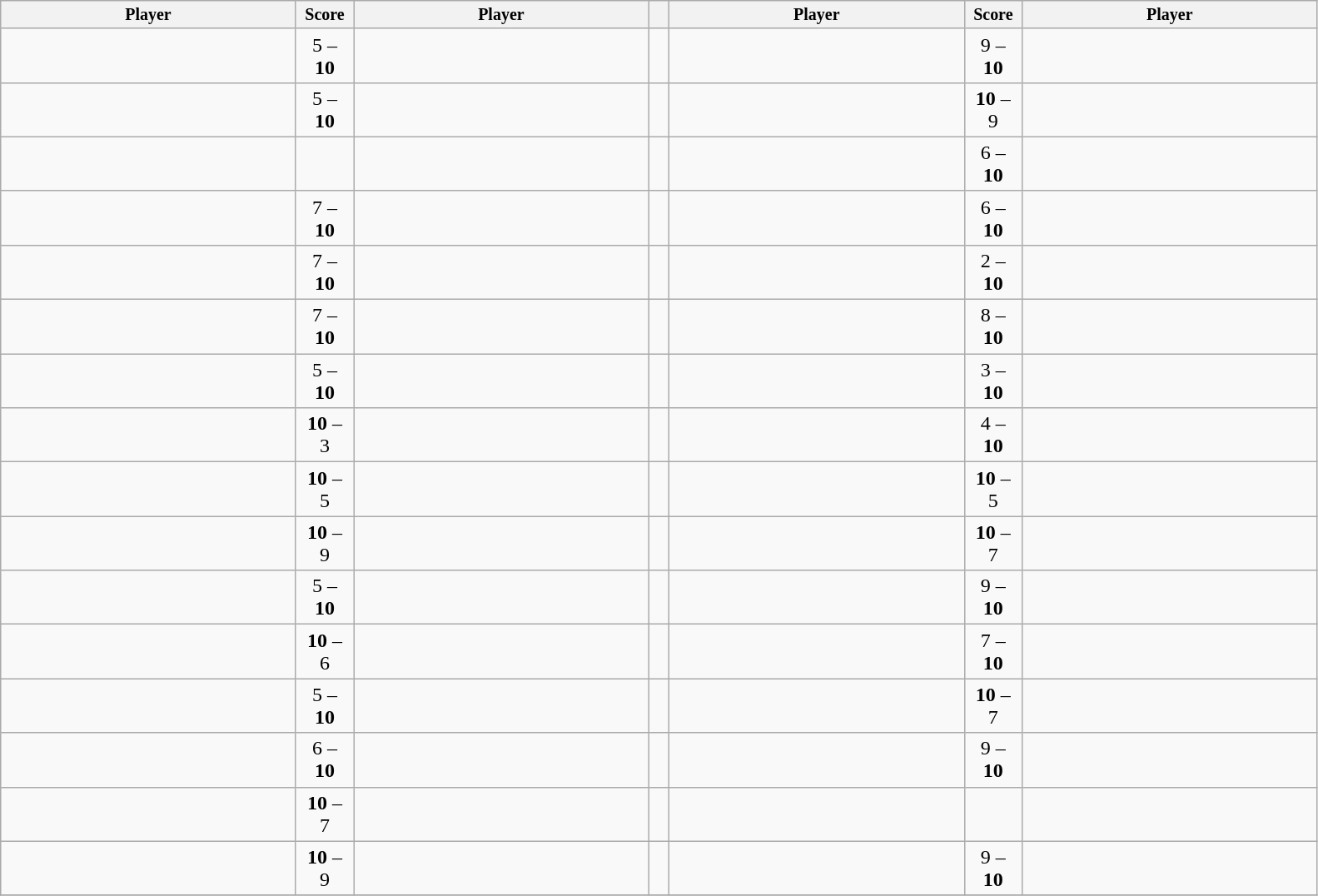<table class="wikitable">
<tr style="font-size:10pt;font-weight:bold">
<th width=230>Player</th>
<th width=40>Score</th>
<th width=230>Player</th>
<th width=10></th>
<th width=230>Player</th>
<th width=40>Score</th>
<th width=230>Player</th>
</tr>
<tr>
<td></td>
<td align=center>5 – <strong>10</strong></td>
<td></td>
<td></td>
<td></td>
<td align=center>9 – <strong>10</strong></td>
<td></td>
</tr>
<tr>
<td></td>
<td align=center>5 – <strong>10</strong></td>
<td></td>
<td></td>
<td></td>
<td align=center><strong>10</strong> – 9</td>
<td></td>
</tr>
<tr>
<td></td>
<td align=center></td>
<td></td>
<td></td>
<td></td>
<td align=center>6 – <strong>10</strong></td>
<td></td>
</tr>
<tr>
<td></td>
<td align=center>7 – <strong>10</strong></td>
<td></td>
<td></td>
<td></td>
<td align=center>6 – <strong>10</strong></td>
<td></td>
</tr>
<tr>
<td></td>
<td align=center>7 – <strong>10</strong></td>
<td></td>
<td></td>
<td></td>
<td align=center>2 – <strong>10</strong></td>
<td></td>
</tr>
<tr>
<td></td>
<td align=center>7 – <strong>10</strong></td>
<td></td>
<td></td>
<td></td>
<td align=center>8 – <strong>10</strong></td>
<td></td>
</tr>
<tr>
<td></td>
<td align=center>5 – <strong>10</strong></td>
<td></td>
<td></td>
<td></td>
<td align=center>3 – <strong>10</strong></td>
<td></td>
</tr>
<tr>
<td></td>
<td align=center><strong>10</strong> – 3</td>
<td></td>
<td></td>
<td></td>
<td align=center>4 – <strong>10</strong></td>
<td></td>
</tr>
<tr>
<td></td>
<td align=center><strong>10</strong> – 5</td>
<td></td>
<td></td>
<td></td>
<td align=center><strong>10</strong> – 5</td>
<td></td>
</tr>
<tr>
<td></td>
<td align=center><strong>10</strong> – 9</td>
<td></td>
<td></td>
<td></td>
<td align=center><strong>10</strong> – 7</td>
<td></td>
</tr>
<tr>
<td></td>
<td align=center>5 – <strong>10</strong></td>
<td></td>
<td></td>
<td></td>
<td align=center>9 – <strong>10</strong></td>
<td></td>
</tr>
<tr>
<td></td>
<td align=center><strong>10</strong> – 6</td>
<td></td>
<td></td>
<td></td>
<td align=center>7 – <strong>10</strong></td>
<td></td>
</tr>
<tr>
<td></td>
<td align=center>5 – <strong>10</strong></td>
<td></td>
<td></td>
<td></td>
<td align=center><strong>10</strong> – 7</td>
<td></td>
</tr>
<tr>
<td></td>
<td align=center>6 – <strong>10</strong></td>
<td></td>
<td></td>
<td></td>
<td align=center>9 – <strong>10</strong></td>
<td></td>
</tr>
<tr>
<td></td>
<td align=center><strong>10</strong> – 7</td>
<td></td>
<td></td>
<td></td>
<td align=center></td>
<td></td>
</tr>
<tr>
<td></td>
<td align=center><strong>10</strong> – 9</td>
<td></td>
<td></td>
<td></td>
<td align=center>9 – <strong>10</strong></td>
<td></td>
</tr>
<tr>
</tr>
</table>
